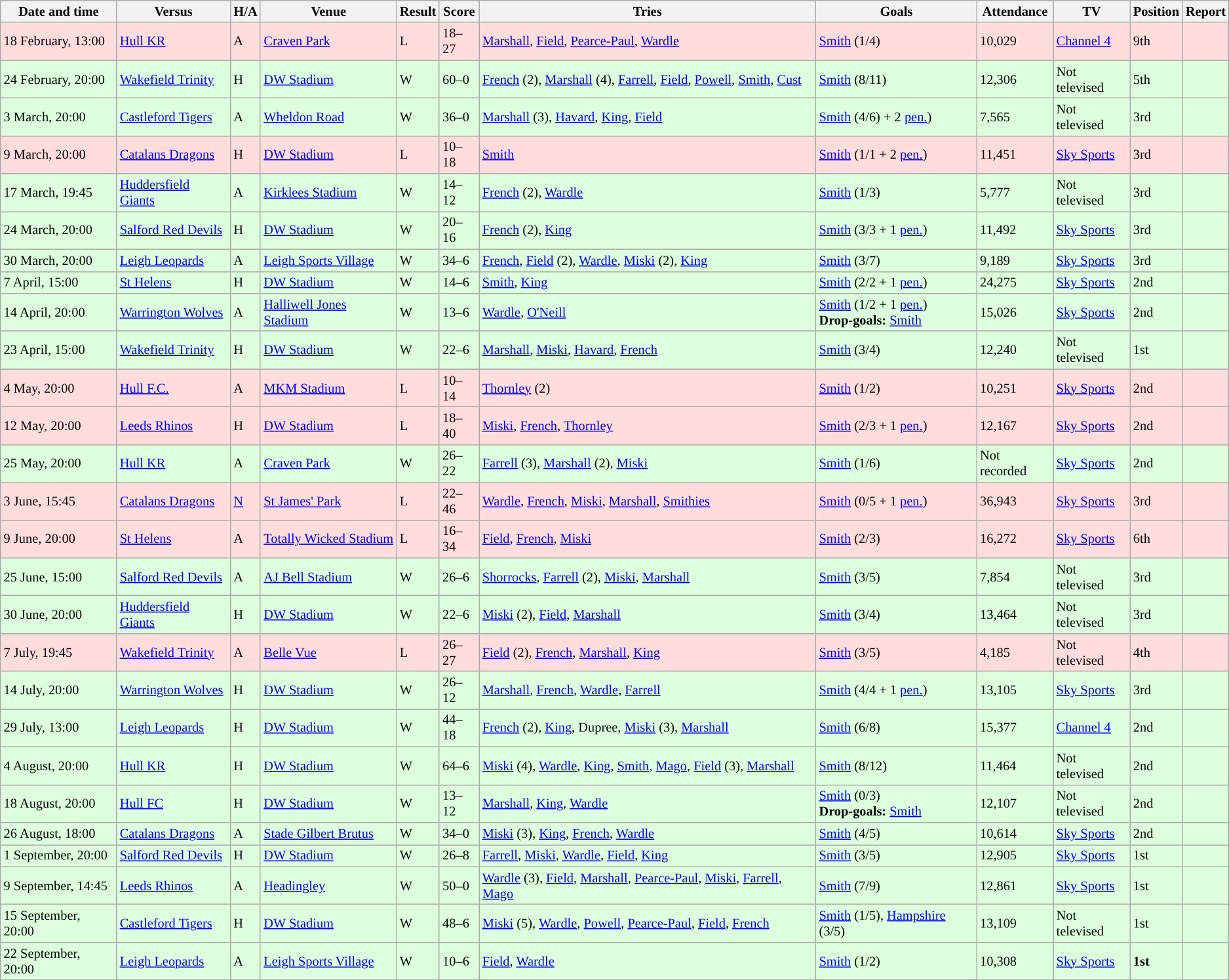<table class="wikitable" style="font-size:85%;">
<tr>
<th>Date and time</th>
<th>Versus</th>
<th>H/A</th>
<th>Venue</th>
<th>Result</th>
<th>Score</th>
<th>Tries</th>
<th>Goals</th>
<th>Attendance</th>
<th>TV</th>
<th>Position</th>
<th>Report</th>
</tr>
<tr style="background:#ffdddd;">
<td>18 February, 13:00</td>
<td> <a href='#'>Hull KR</a></td>
<td>A</td>
<td><a href='#'>Craven Park</a></td>
<td>L</td>
<td>18–27</td>
<td><a href='#'>Marshall</a>, <a href='#'>Field</a>, <a href='#'>Pearce-Paul</a>, <a href='#'>Wardle</a></td>
<td><a href='#'>Smith</a> (1/4)</td>
<td>10,029</td>
<td><a href='#'>Channel 4</a></td>
<td>9th</td>
<td></td>
</tr>
<tr style="background:#ddffdd;">
<td>24 February, 20:00</td>
<td> <a href='#'>Wakefield Trinity</a></td>
<td>H</td>
<td><a href='#'>DW Stadium</a></td>
<td>W</td>
<td>60–0</td>
<td><a href='#'>French</a> (2), <a href='#'>Marshall</a> (4), <a href='#'>Farrell</a>, <a href='#'>Field</a>, <a href='#'>Powell</a>, <a href='#'>Smith</a>, <a href='#'>Cust</a></td>
<td><a href='#'>Smith</a> (8/11)</td>
<td>12,306</td>
<td>Not televised</td>
<td>5th</td>
<td></td>
</tr>
<tr style="background:#ddffdd;">
<td>3 March, 20:00</td>
<td> <a href='#'>Castleford Tigers</a></td>
<td>A</td>
<td><a href='#'>Wheldon Road</a></td>
<td>W</td>
<td>36–0</td>
<td><a href='#'>Marshall</a> (3), <a href='#'>Havard</a>, <a href='#'>King</a>, <a href='#'>Field</a></td>
<td><a href='#'>Smith</a> (4/6) + 2 <a href='#'>pen.</a>)</td>
<td>7,565</td>
<td>Not televised</td>
<td>3rd</td>
<td></td>
</tr>
<tr style="background:#ffdddd;">
<td>9 March, 20:00</td>
<td> <a href='#'>Catalans Dragons</a></td>
<td>H</td>
<td><a href='#'>DW Stadium</a></td>
<td>L</td>
<td>10–18</td>
<td><a href='#'>Smith</a></td>
<td><a href='#'>Smith</a> (1/1 + 2 <a href='#'>pen.</a>)</td>
<td>11,451</td>
<td><a href='#'>Sky Sports</a></td>
<td>3rd</td>
<td></td>
</tr>
<tr style="background:#ddffdd;">
<td>17 March, 19:45</td>
<td> <a href='#'>Huddersfield Giants</a></td>
<td>A</td>
<td><a href='#'>Kirklees Stadium</a></td>
<td>W</td>
<td>14–12</td>
<td><a href='#'>French</a> (2), <a href='#'>Wardle</a></td>
<td><a href='#'>Smith</a> (1/3)</td>
<td>5,777</td>
<td>Not televised</td>
<td>3rd</td>
<td></td>
</tr>
<tr style="background:#ddffdd;">
<td>24 March, 20:00</td>
<td> <a href='#'>Salford Red Devils</a></td>
<td>H</td>
<td><a href='#'>DW Stadium</a></td>
<td>W</td>
<td>20–16</td>
<td><a href='#'>French</a> (2), <a href='#'>King</a></td>
<td><a href='#'>Smith</a> (3/3 + 1 <a href='#'>pen.</a>)</td>
<td>11,492</td>
<td><a href='#'>Sky Sports</a></td>
<td>3rd</td>
<td></td>
</tr>
<tr style="background:#ddffdd;">
<td>30 March, 20:00</td>
<td> <a href='#'>Leigh Leopards</a></td>
<td>A</td>
<td><a href='#'>Leigh Sports Village</a></td>
<td>W</td>
<td>34–6</td>
<td><a href='#'>French</a>, <a href='#'>Field</a> (2), <a href='#'>Wardle</a>, <a href='#'>Miski</a> (2), <a href='#'>King</a></td>
<td><a href='#'>Smith</a> (3/7)</td>
<td>9,189</td>
<td><a href='#'>Sky Sports</a></td>
<td>3rd</td>
<td></td>
</tr>
<tr style="background:#ddffdd;">
<td>7 April, 15:00</td>
<td> <a href='#'>St Helens</a></td>
<td>H</td>
<td><a href='#'>DW Stadium</a></td>
<td>W</td>
<td>14–6</td>
<td><a href='#'>Smith</a>, <a href='#'>King</a></td>
<td><a href='#'>Smith</a> (2/2 + 1 <a href='#'>pen.</a>)</td>
<td>24,275</td>
<td><a href='#'>Sky Sports</a></td>
<td>2nd</td>
<td></td>
</tr>
<tr style="background:#ddffdd;">
<td>14 April, 20:00</td>
<td> <a href='#'>Warrington Wolves</a></td>
<td>A</td>
<td><a href='#'>Halliwell Jones Stadium</a></td>
<td>W</td>
<td>13–6</td>
<td><a href='#'>Wardle</a>, <a href='#'>O'Neill</a></td>
<td><a href='#'>Smith</a> (1/2 + 1 <a href='#'>pen.</a>)<br><strong>Drop-goals:</strong> <a href='#'>Smith</a></td>
<td>15,026</td>
<td><a href='#'>Sky Sports</a></td>
<td>2nd</td>
<td></td>
</tr>
<tr style="background:#ddffdd;">
<td>23 April, 15:00</td>
<td> <a href='#'>Wakefield Trinity</a></td>
<td>H</td>
<td><a href='#'>DW Stadium</a></td>
<td>W</td>
<td>22–6</td>
<td><a href='#'>Marshall</a>, <a href='#'>Miski</a>, <a href='#'>Havard</a>, <a href='#'>French</a></td>
<td><a href='#'>Smith</a> (3/4)</td>
<td>12,240</td>
<td>Not televised</td>
<td>1st</td>
<td></td>
</tr>
<tr style="background:#ffdddd;">
<td>4 May, 20:00</td>
<td> <a href='#'>Hull F.C.</a></td>
<td>A</td>
<td><a href='#'>MKM Stadium</a></td>
<td>L</td>
<td>10–14</td>
<td><a href='#'>Thornley</a> (2)</td>
<td><a href='#'>Smith</a> (1/2)</td>
<td>10,251</td>
<td><a href='#'>Sky Sports</a></td>
<td>2nd</td>
<td></td>
</tr>
<tr style="background:#ffdddd;">
<td>12 May, 20:00</td>
<td> <a href='#'>Leeds Rhinos</a></td>
<td>H</td>
<td><a href='#'>DW Stadium</a></td>
<td>L</td>
<td>18–40</td>
<td><a href='#'>Miski</a>, <a href='#'>French</a>, <a href='#'>Thornley</a></td>
<td><a href='#'>Smith</a> (2/3 + 1 <a href='#'>pen.</a>)</td>
<td>12,167</td>
<td><a href='#'>Sky Sports</a></td>
<td>2nd</td>
<td></td>
</tr>
<tr style="background:#ddffdd;">
<td>25 May, 20:00</td>
<td> <a href='#'>Hull KR</a></td>
<td>A</td>
<td><a href='#'>Craven Park</a></td>
<td>W</td>
<td>26–22<br></td>
<td><a href='#'>Farrell</a> (3), <a href='#'>Marshall</a> (2), <a href='#'>Miski</a></td>
<td><a href='#'>Smith</a> (1/6)</td>
<td>Not recorded</td>
<td><a href='#'>Sky Sports</a></td>
<td>2nd</td>
<td></td>
</tr>
<tr style="background:#ffdddd;">
<td>3 June, 15:45</td>
<td> <a href='#'>Catalans Dragons</a></td>
<td><a href='#'>N</a></td>
<td><a href='#'>St James' Park</a></td>
<td>L</td>
<td>22–46</td>
<td><a href='#'>Wardle</a>, <a href='#'>French</a>, <a href='#'>Miski</a>, <a href='#'>Marshall</a>, <a href='#'>Smithies</a></td>
<td><a href='#'>Smith</a> (0/5 + 1 <a href='#'>pen.</a>)</td>
<td>36,943</td>
<td><a href='#'>Sky Sports</a></td>
<td>3rd</td>
<td></td>
</tr>
<tr style="background:#ffdddd;">
<td>9 June, 20:00</td>
<td> <a href='#'>St Helens</a></td>
<td>A</td>
<td><a href='#'>Totally Wicked Stadium</a></td>
<td>L</td>
<td>16–34</td>
<td><a href='#'>Field</a>, <a href='#'>French</a>, <a href='#'>Miski</a></td>
<td><a href='#'>Smith</a> (2/3)</td>
<td>16,272</td>
<td><a href='#'>Sky Sports</a></td>
<td>6th</td>
<td></td>
</tr>
<tr style="background:#ddffdd;">
<td>25 June, 15:00</td>
<td> <a href='#'>Salford Red Devils</a></td>
<td>A</td>
<td><a href='#'>AJ Bell Stadium</a></td>
<td>W</td>
<td>26–6</td>
<td><a href='#'>Shorrocks</a>, <a href='#'>Farrell</a> (2), <a href='#'>Miski</a>, <a href='#'>Marshall</a></td>
<td><a href='#'>Smith</a> (3/5)</td>
<td>7,854</td>
<td>Not televised</td>
<td>3rd</td>
<td></td>
</tr>
<tr style="background:#ddffdd;">
<td>30 June, 20:00</td>
<td> <a href='#'>Huddersfield Giants</a></td>
<td>H</td>
<td><a href='#'>DW Stadium</a></td>
<td>W</td>
<td>22–6</td>
<td><a href='#'>Miski</a> (2), <a href='#'>Field</a>, <a href='#'>Marshall</a></td>
<td><a href='#'>Smith</a> (3/4)</td>
<td>13,464</td>
<td>Not televised</td>
<td>3rd</td>
<td></td>
</tr>
<tr style="background:#ffdddd;">
<td>7 July, 19:45</td>
<td> <a href='#'>Wakefield Trinity</a></td>
<td>A</td>
<td><a href='#'>Belle Vue</a></td>
<td>L</td>
<td>26–27<br></td>
<td><a href='#'>Field</a> (2), <a href='#'>French</a>, <a href='#'>Marshall</a>, <a href='#'>King</a></td>
<td><a href='#'>Smith</a> (3/5)</td>
<td>4,185</td>
<td>Not televised</td>
<td>4th</td>
<td></td>
</tr>
<tr style="background:#ddffdd;">
<td>14 July, 20:00</td>
<td> <a href='#'>Warrington Wolves</a></td>
<td>H</td>
<td><a href='#'>DW Stadium</a></td>
<td>W</td>
<td>26–12</td>
<td><a href='#'>Marshall</a>, <a href='#'>French</a>, <a href='#'>Wardle</a>, <a href='#'>Farrell</a></td>
<td><a href='#'>Smith</a> (4/4 + 1 <a href='#'>pen.</a>)</td>
<td>13,105</td>
<td><a href='#'>Sky Sports</a></td>
<td>3rd</td>
<td></td>
</tr>
<tr style="background:#ddffdd;">
<td>29 July, 13:00</td>
<td> <a href='#'>Leigh Leopards</a></td>
<td>H</td>
<td><a href='#'>DW Stadium</a></td>
<td>W</td>
<td>44–18</td>
<td><a href='#'>French</a> (2), <a href='#'>King</a>, Dupree, <a href='#'>Miski</a> (3), <a href='#'>Marshall</a></td>
<td><a href='#'>Smith</a> (6/8)</td>
<td>15,377</td>
<td><a href='#'>Channel 4</a></td>
<td>2nd</td>
<td></td>
</tr>
<tr style="background:#ddffdd;">
<td>4 August, 20:00</td>
<td> <a href='#'>Hull KR</a></td>
<td>H</td>
<td><a href='#'>DW Stadium</a></td>
<td>W</td>
<td>64–6</td>
<td><a href='#'>Miski</a> (4), <a href='#'>Wardle</a>, <a href='#'>King</a>, <a href='#'>Smith</a>, <a href='#'>Mago</a>, <a href='#'>Field</a> (3), <a href='#'>Marshall</a></td>
<td><a href='#'>Smith</a> (8/12)</td>
<td>11,464</td>
<td>Not televised</td>
<td>2nd</td>
<td></td>
</tr>
<tr style="background:#ddffdd;">
<td>18 August, 20:00</td>
<td> <a href='#'>Hull FC</a></td>
<td>H</td>
<td><a href='#'>DW Stadium</a></td>
<td>W</td>
<td>13–12<br></td>
<td><a href='#'>Marshall</a>, <a href='#'>King</a>, <a href='#'>Wardle</a></td>
<td><a href='#'>Smith</a> (0/3)<br><strong>Drop-goals:</strong> <a href='#'>Smith</a></td>
<td>12,107</td>
<td>Not televised</td>
<td>2nd</td>
<td></td>
</tr>
<tr style="background:#ddffdd;">
<td>26 August, 18:00</td>
<td> <a href='#'>Catalans Dragons</a></td>
<td>A</td>
<td><a href='#'>Stade Gilbert Brutus</a></td>
<td>W</td>
<td>34–0</td>
<td><a href='#'>Miski</a> (3), <a href='#'>King</a>, <a href='#'>French</a>, <a href='#'>Wardle</a></td>
<td><a href='#'>Smith</a> (4/5)</td>
<td>10,614</td>
<td><a href='#'>Sky Sports</a></td>
<td>2nd</td>
<td></td>
</tr>
<tr style="background:#ddffdd;">
<td>1 September, 20:00</td>
<td> <a href='#'>Salford Red Devils</a></td>
<td>H</td>
<td><a href='#'>DW Stadium</a></td>
<td>W</td>
<td>26–8</td>
<td><a href='#'>Farrell</a>, <a href='#'>Miski</a>, <a href='#'>Wardle</a>, <a href='#'>Field</a>, <a href='#'>King</a></td>
<td><a href='#'>Smith</a> (3/5)</td>
<td>12,905</td>
<td><a href='#'>Sky Sports</a></td>
<td>1st</td>
<td></td>
</tr>
<tr style="background:#ddffdd;">
<td>9 September, 14:45</td>
<td> <a href='#'>Leeds Rhinos</a></td>
<td>A</td>
<td><a href='#'>Headingley</a></td>
<td>W</td>
<td>50–0</td>
<td><a href='#'>Wardle</a> (3), <a href='#'>Field</a>, <a href='#'>Marshall</a>, <a href='#'>Pearce-Paul</a>, <a href='#'>Miski</a>, <a href='#'>Farrell</a>, <a href='#'>Mago</a></td>
<td><a href='#'>Smith</a> (7/9)</td>
<td>12,861</td>
<td><a href='#'>Sky Sports</a></td>
<td>1st</td>
<td></td>
</tr>
<tr style="background:#ddffdd;">
<td>15 September, 20:00</td>
<td> <a href='#'>Castleford Tigers</a></td>
<td>H</td>
<td><a href='#'>DW Stadium</a></td>
<td>W</td>
<td>48–6</td>
<td><a href='#'>Miski</a> (5), <a href='#'>Wardle</a>, <a href='#'>Powell</a>, <a href='#'>Pearce-Paul</a>, <a href='#'>Field</a>, <a href='#'>French</a></td>
<td><a href='#'>Smith</a> (1/5), <a href='#'>Hampshire</a> (3/5)</td>
<td>13,109</td>
<td>Not televised</td>
<td>1st</td>
<td></td>
</tr>
<tr style="background:#ddffdd;">
<td>22 September, 20:00</td>
<td> <a href='#'>Leigh Leopards</a></td>
<td>A</td>
<td><a href='#'>Leigh Sports Village</a></td>
<td>W</td>
<td>10–6</td>
<td><a href='#'>Field</a>, <a href='#'>Wardle</a></td>
<td><a href='#'>Smith</a> (1/2)</td>
<td>10,308</td>
<td><a href='#'>Sky Sports</a></td>
<td><strong>1st</strong></td>
<td></td>
</tr>
</table>
